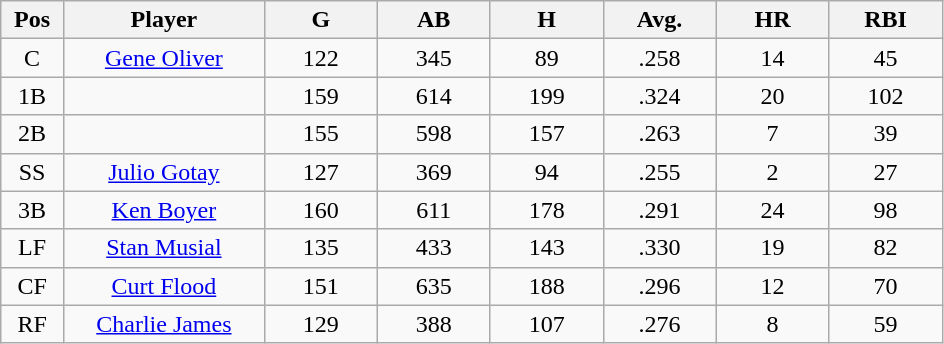<table class="wikitable sortable">
<tr>
<th bgcolor="#DDDDFF" width="5%">Pos</th>
<th bgcolor="#DDDDFF" width="16%">Player</th>
<th bgcolor="#DDDDFF" width="9%">G</th>
<th bgcolor="#DDDDFF" width="9%">AB</th>
<th bgcolor="#DDDDFF" width="9%">H</th>
<th bgcolor="#DDDDFF" width="9%">Avg.</th>
<th bgcolor="#DDDDFF" width="9%">HR</th>
<th bgcolor="#DDDDFF" width="9%">RBI</th>
</tr>
<tr align="center">
<td>C</td>
<td><a href='#'>Gene Oliver</a></td>
<td>122</td>
<td>345</td>
<td>89</td>
<td>.258</td>
<td>14</td>
<td>45</td>
</tr>
<tr align="center">
<td>1B</td>
<td></td>
<td>159</td>
<td>614</td>
<td>199</td>
<td>.324</td>
<td>20</td>
<td>102</td>
</tr>
<tr align="center">
<td>2B</td>
<td></td>
<td>155</td>
<td>598</td>
<td>157</td>
<td>.263</td>
<td>7</td>
<td>39</td>
</tr>
<tr align="center">
<td>SS</td>
<td><a href='#'>Julio Gotay</a></td>
<td>127</td>
<td>369</td>
<td>94</td>
<td>.255</td>
<td>2</td>
<td>27</td>
</tr>
<tr align="center">
<td>3B</td>
<td><a href='#'>Ken Boyer</a></td>
<td>160</td>
<td>611</td>
<td>178</td>
<td>.291</td>
<td>24</td>
<td>98</td>
</tr>
<tr align="center">
<td>LF</td>
<td><a href='#'>Stan Musial</a></td>
<td>135</td>
<td>433</td>
<td>143</td>
<td>.330</td>
<td>19</td>
<td>82</td>
</tr>
<tr align="center">
<td>CF</td>
<td><a href='#'>Curt Flood</a></td>
<td>151</td>
<td>635</td>
<td>188</td>
<td>.296</td>
<td>12</td>
<td>70</td>
</tr>
<tr align="center">
<td>RF</td>
<td><a href='#'>Charlie James</a></td>
<td>129</td>
<td>388</td>
<td>107</td>
<td>.276</td>
<td>8</td>
<td>59</td>
</tr>
</table>
